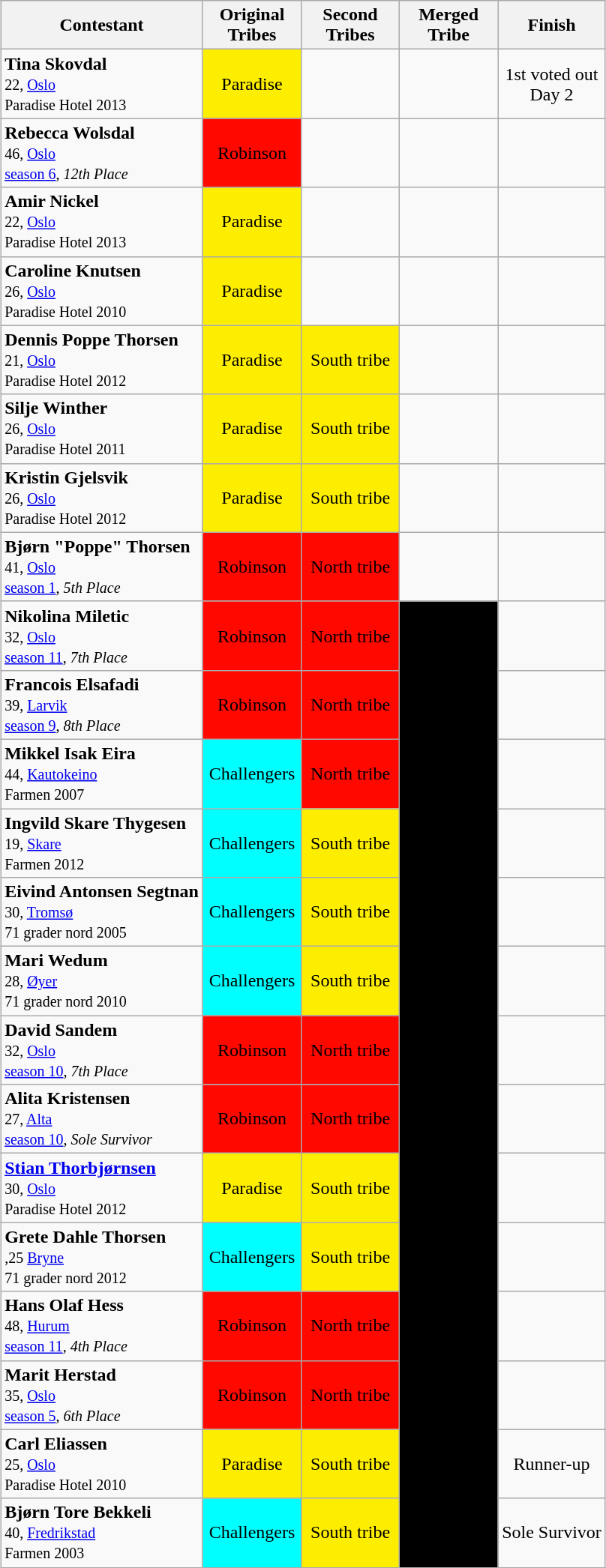<table class="wikitable" style="margin:auto; text-align:center">
<tr>
<th>Contestant</th>
<th width=80>Original<br>Tribes</th>
<th width=80>Second<br>Tribes</th>
<th width=80>Merged Tribe</th>
<th>Finish</th>
</tr>
<tr>
<td align="left"><strong>Tina Skovdal</strong><br><small>22, <a href='#'>Oslo</a><br>Paradise Hotel 2013</small></td>
<td style="background:#fdee00; text-align:center;">Paradise</td>
<td></td>
<td></td>
<td>1st voted out<br>Day 2</td>
</tr>
<tr>
<td align="left"><strong>Rebecca Wolsdal</strong><br><small>46, <a href='#'>Oslo</a><br><a href='#'>season 6</a>, <em>12th Place</em></small></td>
<td style="background:#ff0800; text-align:center;">Robinson</td>
<td></td>
<td></td>
<td></td>
</tr>
<tr>
<td align="left"><strong>Amir Nickel</strong><br><small>22, <a href='#'>Oslo</a><br>Paradise Hotel 2013</small></td>
<td style="background:#fdee00; text-align:center;">Paradise</td>
<td></td>
<td></td>
<td></td>
</tr>
<tr>
<td align="left"><strong>Caroline Knutsen</strong><br><small>26, <a href='#'>Oslo</a><br>Paradise Hotel 2010</small></td>
<td style="background:#fdee00; text-align:center;">Paradise</td>
<td></td>
<td></td>
<td></td>
</tr>
<tr>
<td align="left"><strong>Dennis Poppe Thorsen</strong><br><small>21, <a href='#'>Oslo</a><br>Paradise Hotel 2012</small></td>
<td style="background:#fdee00; text-align:center;">Paradise</td>
<td style="background:#fdee00; text-align:center;">South tribe</td>
<td></td>
<td></td>
</tr>
<tr>
<td align="left"><strong>Silje Winther</strong><br><small>26, <a href='#'>Oslo</a><br>Paradise Hotel 2011</small></td>
<td style="background:#fdee00; text-align:center;">Paradise</td>
<td style="background:#fdee00; text-align:center;">South tribe</td>
<td></td>
<td></td>
</tr>
<tr>
<td align="left"><strong>Kristin Gjelsvik</strong><br><small>26, <a href='#'>Oslo</a><br>Paradise Hotel 2012</small></td>
<td style="background:#fdee00; text-align:center;">Paradise</td>
<td style="background:#fdee00; text-align:center;">South tribe</td>
<td></td>
<td></td>
</tr>
<tr>
<td align="left"><strong>Bjørn "Poppe" Thorsen</strong><br><small>41, <a href='#'>Oslo</a><br><a href='#'>season 1</a>, <em>5th Place</em></small></td>
<td style="background:#ff0800; text-align:center;">Robinson</td>
<td style="background:#ff0800; text-align:center;">North tribe</td>
<td></td>
<td></td>
</tr>
<tr>
<td align="left"><strong>Nikolina Miletic</strong><br><small>32, <a href='#'>Oslo</a><br><a href='#'>season 11</a>, <em>7th Place</em></small></td>
<td style="background:#ff0800; text-align:center;">Robinson</td>
<td style="background:#ff0800; text-align:center;">North tribe</td>
<td rowspan="14" style="background:black;"><span>Robinson</span></td>
<td></td>
</tr>
<tr>
<td align="left"><strong>Francois Elsafadi</strong><br><small>39, <a href='#'>Larvik</a><br><a href='#'>season 9</a>, <em>8th Place</em></small></td>
<td style="background:#ff0800; text-align:center;">Robinson</td>
<td style="background:#ff0800; text-align:center;">North tribe</td>
<td></td>
</tr>
<tr>
<td align="left"><strong>Mikkel Isak Eira</strong><br><small>44, <a href='#'>Kautokeino</a><br>Farmen 2007</small></td>
<td style="background:#0ff; text-align:center;">Challengers</td>
<td style="background:#ff0800; text-align:center;">North tribe</td>
<td></td>
</tr>
<tr>
<td align="left"><strong>Ingvild Skare Thygesen</strong><br><small>19, <a href='#'>Skare</a><br>Farmen 2012</small></td>
<td style="background:#0ff; text-align:center;">Challengers</td>
<td style="background:#fdee00; text-align:center;">South tribe</td>
<td></td>
</tr>
<tr>
<td align="left"><strong>Eivind Antonsen Segtnan</strong><br><small>30, <a href='#'>Tromsø</a><br>71 grader nord 2005</small></td>
<td style="background:#0ff; text-align:center;">Challengers</td>
<td style="background:#fdee00; text-align:center;">South tribe</td>
<td></td>
</tr>
<tr>
<td align="left"><strong>Mari Wedum</strong><br><small>28, <a href='#'>Øyer</a><br>71 grader nord 2010</small></td>
<td style="background:#0ff; text-align:center;">Challengers</td>
<td style="background:#fdee00; text-align:center;">South tribe</td>
<td></td>
</tr>
<tr>
<td align="left"><strong>David Sandem</strong><br><small>32, <a href='#'>Oslo</a><br><a href='#'>season 10</a>, <em>7th Place</em></small></td>
<td style="background:#ff0800; text-align:center;">Robinson</td>
<td style="background:#ff0800; text-align:center;">North tribe</td>
<td></td>
</tr>
<tr>
<td align="left"><strong>Alita Kristensen</strong><br><small>27, <a href='#'>Alta</a><br><a href='#'>season 10</a>, <em>Sole Survivor</em></small></td>
<td style="background:#ff0800; text-align:center;">Robinson</td>
<td style="background:#ff0800; text-align:center;">North tribe</td>
<td></td>
</tr>
<tr>
<td align="left"><strong><a href='#'>Stian Thorbjørnsen</a></strong><br><small>30, <a href='#'>Oslo</a><br>Paradise Hotel 2012 </small></td>
<td style="background:#fdee00; text-align:center;">Paradise</td>
<td style="background:#fdee00; text-align:center;">South tribe</td>
<td></td>
</tr>
<tr>
<td align="left"><strong>Grete Dahle Thorsen</strong><br><small>,25 <a href='#'>Bryne</a><br>71 grader nord 2012</small></td>
<td style="background:#0ff; text-align:center;">Challengers</td>
<td style="background:#fdee00; text-align:center;">South tribe</td>
<td></td>
</tr>
<tr>
<td align="left"><strong>Hans Olaf Hess</strong><br><small>48, <a href='#'>Hurum</a><br><a href='#'>season 11</a>, <em>4th Place</em></small></td>
<td style="background:#ff0800; text-align:center;">Robinson</td>
<td style="background:#ff0800; text-align:center;">North tribe</td>
<td></td>
</tr>
<tr>
<td align="left"><strong>Marit Herstad</strong><br><small>35, <a href='#'>Oslo</a><br><a href='#'>season 5</a>, <em>6th Place</em></small></td>
<td style="background:#ff0800; text-align:center;">Robinson</td>
<td style="background:#ff0800; text-align:center;">North tribe</td>
<td></td>
</tr>
<tr>
<td align="left"><strong>Carl Eliassen</strong><br><small>25, <a href='#'>Oslo</a><br>Paradise Hotel 2010</small></td>
<td style="background:#fdee00; text-align:center;">Paradise</td>
<td style="background:#fdee00; text-align:center;">South tribe</td>
<td>Runner-up</td>
</tr>
<tr>
<td align="left"><strong>Bjørn Tore Bekkeli</strong><br><small>40, <a href='#'>Fredrikstad</a><br>Farmen 2003</small></td>
<td style="background:#0ff; text-align:center;">Challengers</td>
<td style="background:#fdee00; text-align:center;">South tribe</td>
<td>Sole Survivor</td>
</tr>
</table>
